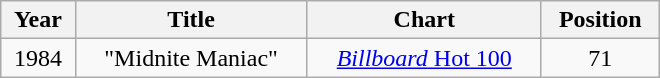<table class="wikitable" width="440px">
<tr>
<th align="center">Year</th>
<th align="center">Title</th>
<th align="center">Chart</th>
<th align="center">Position</th>
</tr>
<tr>
<td align="center">1984</td>
<td align="center">"Midnite Maniac"</td>
<td align="center"><a href='#'><em>Billboard</em> Hot 100</a></td>
<td align="center">71</td>
</tr>
</table>
